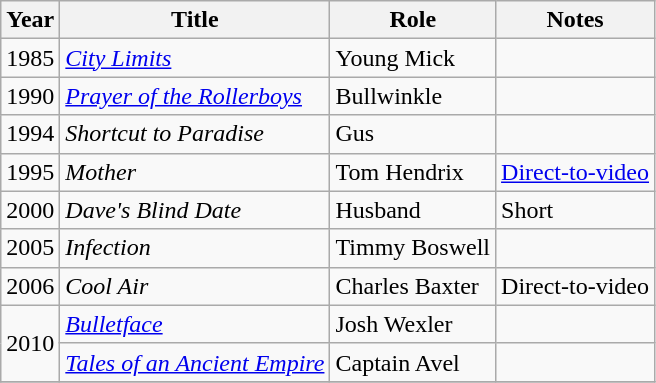<table class="wikitable plainrowheaders sortable">
<tr>
<th scope="col">Year</th>
<th scope="col">Title</th>
<th scope="col">Role</th>
<th scope="col" class="unsortable">Notes</th>
</tr>
<tr>
<td>1985</td>
<td><em><a href='#'>City Limits</a></em></td>
<td>Young Mick</td>
<td></td>
</tr>
<tr>
<td>1990</td>
<td><em><a href='#'>Prayer of the Rollerboys</a></em></td>
<td>Bullwinkle</td>
<td></td>
</tr>
<tr>
<td>1994</td>
<td><em>Shortcut to Paradise</em></td>
<td>Gus</td>
<td></td>
</tr>
<tr>
<td>1995</td>
<td><em>Mother</em></td>
<td>Tom Hendrix</td>
<td><a href='#'>Direct-to-video</a></td>
</tr>
<tr>
<td>2000</td>
<td><em>Dave's Blind Date</em></td>
<td>Husband</td>
<td>Short</td>
</tr>
<tr>
<td>2005</td>
<td><em>Infection</em></td>
<td>Timmy Boswell</td>
<td></td>
</tr>
<tr>
<td>2006</td>
<td><em>Cool Air</em></td>
<td>Charles Baxter</td>
<td>Direct-to-video</td>
</tr>
<tr>
<td rowspan="2">2010</td>
<td><em><a href='#'>Bulletface</a></em></td>
<td>Josh Wexler</td>
<td></td>
</tr>
<tr>
<td><em><a href='#'>Tales of an Ancient Empire</a></em></td>
<td>Captain Avel</td>
<td></td>
</tr>
<tr>
</tr>
</table>
